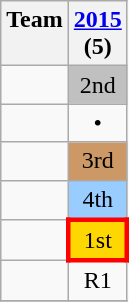<table class="wikitable" style="text-align:center;">
<tr valign="top">
<th>Team</th>
<th><a href='#'>2015</a><br>(5)</th>
</tr>
<tr>
<td align="left"></td>
<td bgcolor=silver>2nd</td>
</tr>
<tr>
<td align="left"></td>
<td>•</td>
</tr>
<tr>
<td align="left"></td>
<td bgcolor=#cc9966>3rd</td>
</tr>
<tr>
<td align="left"></td>
<td bgcolor=#9acdff>4th</td>
</tr>
<tr>
<td align="left"></td>
<td style="border:3px solid red" bgcolor=gold>1st</td>
</tr>
<tr>
<td align="left"></td>
<td>R1<br></td>
</tr>
<tr>
</tr>
</table>
